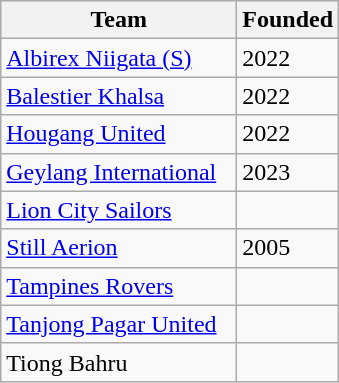<table class="wikitable sortable">
<tr>
<th style="width:150px;">Team</th>
<th>Founded</th>
</tr>
<tr>
<td><a href='#'>Albirex Niigata (S)</a></td>
<td>2022</td>
</tr>
<tr>
<td><a href='#'>Balestier Khalsa</a></td>
<td>2022</td>
</tr>
<tr>
<td><a href='#'>Hougang United</a></td>
<td>2022</td>
</tr>
<tr>
<td><a href='#'>Geylang International</a></td>
<td>2023</td>
</tr>
<tr>
<td><a href='#'>Lion City Sailors</a></td>
<td></td>
</tr>
<tr>
<td><a href='#'>Still Aerion</a></td>
<td>2005</td>
</tr>
<tr>
<td><a href='#'>Tampines Rovers</a></td>
<td></td>
</tr>
<tr>
<td><a href='#'>Tanjong Pagar United</a></td>
<td></td>
</tr>
<tr>
<td>Tiong Bahru</td>
<td></td>
</tr>
</table>
